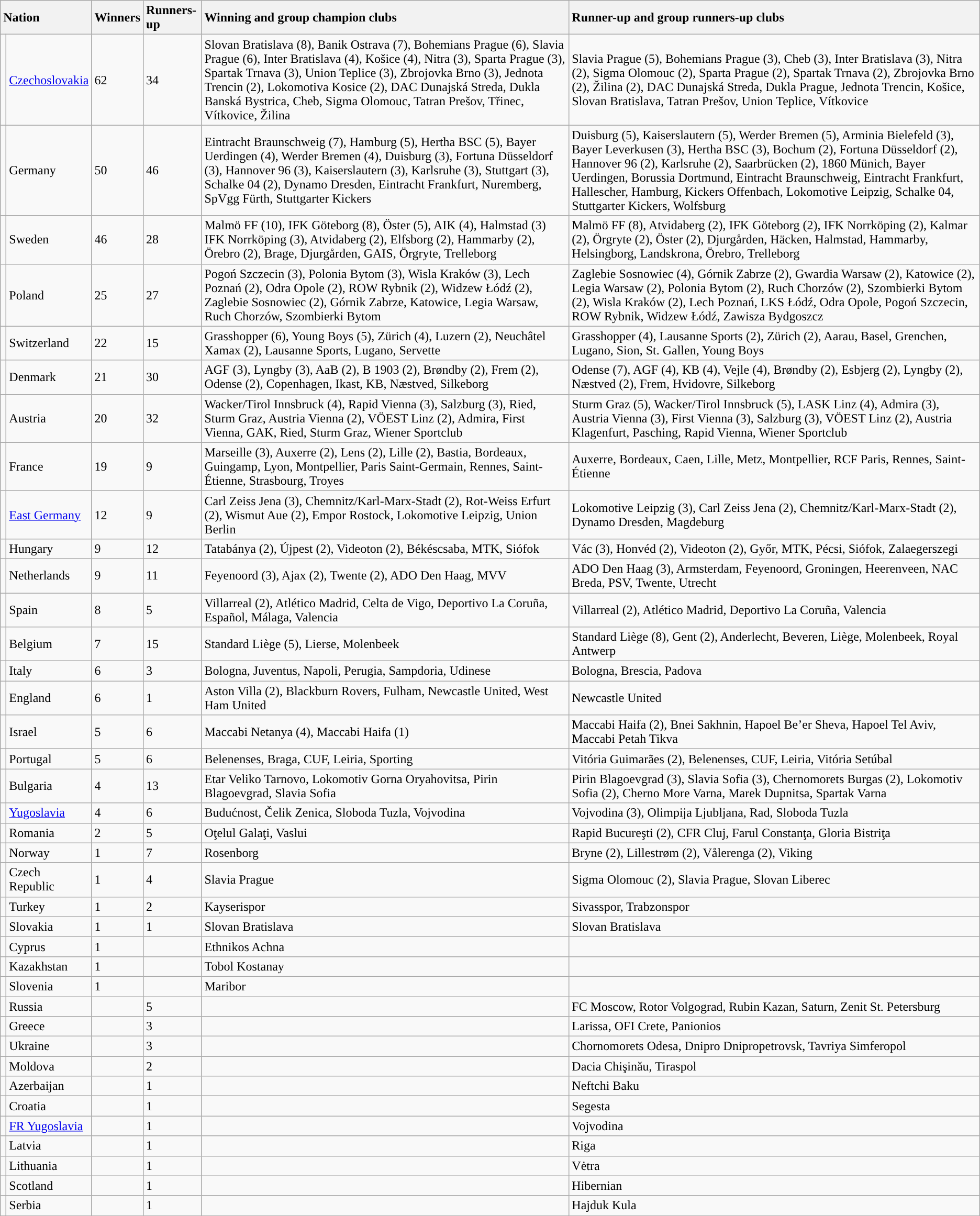<table class="wikitable">
<tr>
<th style="text-align:left" Colspan=2>Nation</th>
<th style="text-align:left">Winners</th>
<th style="text-align:left">Runners-up</th>
<th style="text-align:left">Winning and group champion clubs</th>
<th style="text-align:left">Runner-up and group runners-up clubs</th>
</tr>
<tr style="vertical-align:center">
<td></td>
<td><a href='#'>Czechoslovakia</a></td>
<td>62</td>
<td>34</td>
<td>Slovan Bratislava (8), Banik Ostrava (7), Bohemians Prague (6), Slavia Prague (6), Inter Bratislava (4), Košice (4), Nitra (3), Sparta Prague (3), Spartak Trnava (3), Union Teplice (3), Zbrojovka Brno (3), Jednota Trencin (2), Lokomotiva Kosice (2), DAC Dunajská Streda, Dukla Banská Bystrica, Cheb, Sigma Olomouc, Tatran Prešov, Třinec, Vítkovice, Žilina</td>
<td>Slavia Prague (5), Bohemians Prague (3), Cheb (3), Inter Bratislava (3), Nitra (2), Sigma Olomouc (2), Sparta Prague (2), Spartak Trnava (2), Zbrojovka Brno (2), Žilina (2), DAC Dunajská Streda, Dukla Prague, Jednota Trencin, Košice, Slovan Bratislava, Tatran Prešov, Union Teplice, Vítkovice</td>
</tr>
<tr style="vertical-align:center">
<td></td>
<td>Germany</td>
<td>50</td>
<td>46</td>
<td>Eintracht Braunschweig (7), Hamburg (5), Hertha BSC (5), Bayer Uerdingen (4), Werder Bremen (4), Duisburg (3), Fortuna Düsseldorf (3), Hannover 96 (3), Kaiserslautern (3), Karlsruhe (3), Stuttgart (3), Schalke 04 (2), Dynamo Dresden, Eintracht Frankfurt, Nuremberg, SpVgg Fürth, Stuttgarter Kickers</td>
<td>Duisburg (5), Kaiserslautern (5), Werder Bremen (5), Arminia Bielefeld (3), Bayer Leverkusen (3), Hertha BSC (3), Bochum (2), Fortuna Düsseldorf (2), Hannover 96 (2), Karlsruhe (2), Saarbrücken (2), 1860 Münich, Bayer Uerdingen, Borussia Dortmund, Eintracht Braunschweig, Eintracht Frankfurt, Hallescher, Hamburg, Kickers Offenbach, Lokomotive Leipzig, Schalke 04, Stuttgarter Kickers, Wolfsburg</td>
</tr>
<tr style="vertical-align:top}">
<td></td>
<td>Sweden</td>
<td>46</td>
<td>28</td>
<td>Malmö FF (10), IFK Göteborg (8), Öster (5), AIK (4), Halmstad (3) IFK Norrköping (3), Atvidaberg (2), Elfsborg (2), Hammarby (2), Örebro (2), Brage, Djurgården, GAIS, Örgryte, Trelleborg</td>
<td>Malmö FF (8), Atvidaberg (2), IFK Göteborg (2), IFK Norrköping (2), Kalmar (2), Örgryte (2), Öster (2), Djurgården, Häcken, Halmstad, Hammarby, Helsingborg, Landskrona, Örebro, Trelleborg</td>
</tr>
<tr style="vertical-align:center">
<td></td>
<td>Poland</td>
<td>25</td>
<td>27</td>
<td>Pogoń Szczecin (3), Polonia Bytom (3), Wisla Kraków (3), Lech Poznań (2), Odra Opole (2), ROW Rybnik (2), Widzew Łódź (2), Zaglebie Sosnowiec (2), Górnik Zabrze, Katowice, Legia Warsaw, Ruch Chorzów, Szombierki Bytom</td>
<td>Zaglebie Sosnowiec (4), Górnik Zabrze (2), Gwardia Warsaw (2), Katowice (2), Legia Warsaw (2), Polonia Bytom (2), Ruch Chorzów (2), Szombierki Bytom (2), Wisla Kraków (2), Lech Poznań, LKS Łódź, Odra Opole, Pogoń Szczecin, ROW Rybnik, Widzew Łódź, Zawisza Bydgoszcz</td>
</tr>
<tr>
<td></td>
<td>Switzerland</td>
<td>22</td>
<td>15</td>
<td>Grasshopper (6), Young Boys (5), Zürich (4), Luzern (2), Neuchâtel Xamax (2), Lausanne Sports, Lugano, Servette</td>
<td>Grasshopper (4), Lausanne Sports (2), Zürich (2), Aarau, Basel, Grenchen, Lugano, Sion, St. Gallen, Young Boys</td>
</tr>
<tr>
<td></td>
<td>Denmark</td>
<td>21</td>
<td>30</td>
<td>AGF (3), Lyngby (3), AaB (2), B 1903 (2), Brøndby (2), Frem (2), Odense (2), Copenhagen, Ikast, KB, Næstved, Silkeborg</td>
<td>Odense (7), AGF (4), KB (4), Vejle (4), Brøndby (2), Esbjerg (2), Lyngby (2), Næstved (2), Frem, Hvidovre, Silkeborg</td>
</tr>
<tr>
<td></td>
<td>Austria</td>
<td>20</td>
<td>32</td>
<td>Wacker/Tirol Innsbruck (4), Rapid Vienna (3), Salzburg (3), Ried, Sturm Graz, Austria Vienna (2), VÖEST Linz (2), Admira, First Vienna, GAK, Ried, Sturm Graz, Wiener Sportclub</td>
<td>Sturm Graz (5), Wacker/Tirol Innsbruck (5), LASK Linz (4), Admira (3), Austria Vienna (3), First Vienna (3), Salzburg (3), VÖEST Linz (2), Austria Klagenfurt, Pasching, Rapid Vienna, Wiener Sportclub</td>
</tr>
<tr>
<td></td>
<td>France</td>
<td>19</td>
<td>9</td>
<td>Marseille (3), Auxerre (2), Lens (2), Lille (2), Bastia, Bordeaux, Guingamp, Lyon, Montpellier, Paris Saint-Germain, Rennes, Saint-Étienne, Strasbourg, Troyes</td>
<td>Auxerre, Bordeaux, Caen, Lille, Metz, Montpellier, RCF Paris, Rennes, Saint-Étienne</td>
</tr>
<tr>
<td></td>
<td><a href='#'>East Germany</a></td>
<td>12</td>
<td>9</td>
<td>Carl Zeiss Jena (3), Chemnitz/Karl-Marx-Stadt (2), Rot-Weiss Erfurt (2), Wismut Aue (2), Empor Rostock, Lokomotive Leipzig, Union Berlin</td>
<td>Lokomotive Leipzig (3), Carl Zeiss Jena (2), Chemnitz/Karl-Marx-Stadt (2), Dynamo Dresden, Magdeburg</td>
</tr>
<tr>
<td></td>
<td>Hungary</td>
<td>9</td>
<td>12</td>
<td>Tatabánya (2), Újpest (2), Videoton (2), Békéscsaba, MTK, Siófok</td>
<td>Vác (3), Honvéd (2), Videoton (2), Győr, MTK, Pécsi, Siófok, Zalaegerszegi</td>
</tr>
<tr>
<td></td>
<td>Netherlands</td>
<td>9</td>
<td>11</td>
<td>Feyenoord (3), Ajax (2), Twente (2), ADO Den Haag, MVV</td>
<td>ADO Den Haag (3), Armsterdam, Feyenoord, Groningen, Heerenveen, NAC Breda, PSV, Twente, Utrecht</td>
</tr>
<tr>
<td></td>
<td>Spain</td>
<td>8</td>
<td>5</td>
<td>Villarreal (2), Atlético Madrid, Celta de Vigo, Deportivo La Coruña, Español, Málaga, Valencia</td>
<td>Villarreal (2), Atlético Madrid, Deportivo La Coruña, Valencia</td>
</tr>
<tr>
<td></td>
<td>Belgium</td>
<td>7</td>
<td>15</td>
<td>Standard Liège (5), Lierse, Molenbeek</td>
<td>Standard Liège (8), Gent (2), Anderlecht, Beveren, Liège, Molenbeek, Royal Antwerp</td>
</tr>
<tr>
<td></td>
<td>Italy</td>
<td>6</td>
<td>3</td>
<td>Bologna, Juventus, Napoli, Perugia, Sampdoria, Udinese</td>
<td>Bologna, Brescia, Padova</td>
</tr>
<tr>
<td></td>
<td>England</td>
<td>6</td>
<td>1</td>
<td>Aston Villa (2), Blackburn Rovers, Fulham, Newcastle United, West Ham United</td>
<td>Newcastle United</td>
</tr>
<tr>
<td></td>
<td>Israel</td>
<td>5</td>
<td>6</td>
<td>Maccabi Netanya (4), Maccabi Haifa (1)</td>
<td>Maccabi Haifa (2), Bnei Sakhnin, Hapoel Be’er Sheva, Hapoel Tel Aviv, Maccabi Petah Tikva</td>
</tr>
<tr>
<td></td>
<td>Portugal</td>
<td>5</td>
<td>6</td>
<td>Belenenses, Braga, CUF, Leiria, Sporting</td>
<td>Vitória Guimarães (2), Belenenses, CUF, Leiria, Vitória Setúbal</td>
</tr>
<tr>
<td></td>
<td>Bulgaria</td>
<td>4</td>
<td>13</td>
<td>Etar Veliko Tarnovo, Lokomotiv Gorna Oryahovitsa, Pirin Blagoevgrad, Slavia Sofia</td>
<td>Pirin Blagoevgrad (3), Slavia Sofia (3), Chernomorets Burgas (2), Lokomotiv Sofia (2), Cherno More Varna, Marek Dupnitsa, Spartak Varna</td>
</tr>
<tr>
<td></td>
<td><a href='#'>Yugoslavia</a></td>
<td>4</td>
<td>6</td>
<td>Budućnost, Čelik Zenica, Sloboda Tuzla, Vojvodina</td>
<td>Vojvodina (3), Olimpija Ljubljana, Rad, Sloboda Tuzla</td>
</tr>
<tr>
<td></td>
<td>Romania</td>
<td>2</td>
<td>5</td>
<td>Oţelul Galaţi, Vaslui</td>
<td>Rapid Bucureşti (2), CFR Cluj, Farul Constanţa, Gloria Bistriţa</td>
</tr>
<tr>
<td></td>
<td>Norway</td>
<td>1</td>
<td>7</td>
<td>Rosenborg</td>
<td>Bryne (2), Lillestrøm (2), Vålerenga (2), Viking</td>
</tr>
<tr>
<td></td>
<td>Czech Republic</td>
<td>1</td>
<td>4</td>
<td>Slavia Prague</td>
<td>Sigma Olomouc (2), Slavia Prague, Slovan Liberec</td>
</tr>
<tr>
<td></td>
<td>Turkey</td>
<td>1</td>
<td>2</td>
<td>Kayserispor</td>
<td>Sivasspor, Trabzonspor</td>
</tr>
<tr>
<td></td>
<td>Slovakia</td>
<td>1</td>
<td>1</td>
<td>Slovan Bratislava</td>
<td>Slovan Bratislava</td>
</tr>
<tr>
<td></td>
<td>Cyprus</td>
<td>1</td>
<td></td>
<td>Ethnikos Achna</td>
<td></td>
</tr>
<tr>
<td></td>
<td>Kazakhstan</td>
<td>1</td>
<td></td>
<td>Tobol Kostanay</td>
<td></td>
</tr>
<tr>
<td></td>
<td>Slovenia</td>
<td>1</td>
<td></td>
<td>Maribor</td>
<td></td>
</tr>
<tr>
<td></td>
<td>Russia</td>
<td></td>
<td>5</td>
<td></td>
<td>FC Moscow, Rotor Volgograd, Rubin Kazan, Saturn, Zenit St. Petersburg</td>
</tr>
<tr>
<td></td>
<td>Greece</td>
<td></td>
<td>3</td>
<td></td>
<td>Larissa, OFI Crete, Panionios</td>
</tr>
<tr>
<td></td>
<td>Ukraine</td>
<td></td>
<td>3</td>
<td></td>
<td>Chornomorets Odesa, Dnipro Dnipropetrovsk, Tavriya Simferopol</td>
</tr>
<tr>
<td></td>
<td>Moldova</td>
<td></td>
<td>2</td>
<td></td>
<td>Dacia Chişinău, Tiraspol</td>
</tr>
<tr>
<td></td>
<td>Azerbaijan</td>
<td></td>
<td>1</td>
<td></td>
<td>Neftchi Baku</td>
</tr>
<tr>
<td></td>
<td>Croatia</td>
<td></td>
<td>1</td>
<td></td>
<td>Segesta</td>
</tr>
<tr>
<td></td>
<td><a href='#'>FR Yugoslavia</a></td>
<td></td>
<td>1</td>
<td></td>
<td>Vojvodina</td>
</tr>
<tr>
<td></td>
<td>Latvia</td>
<td></td>
<td>1</td>
<td></td>
<td>Riga</td>
</tr>
<tr>
<td></td>
<td>Lithuania</td>
<td></td>
<td>1</td>
<td></td>
<td>Vėtra</td>
</tr>
<tr>
<td></td>
<td>Scotland</td>
<td></td>
<td>1</td>
<td></td>
<td>Hibernian</td>
</tr>
<tr>
<td></td>
<td>Serbia</td>
<td></td>
<td>1</td>
<td></td>
<td>Hajduk Kula</td>
</tr>
</table>
